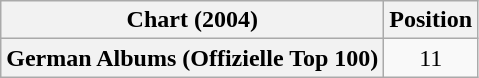<table class="wikitable plainrowheaders" style="text-align:center">
<tr>
<th scope="col">Chart (2004)</th>
<th scope="col">Position</th>
</tr>
<tr>
<th scope="row">German Albums (Offizielle Top 100)</th>
<td>11</td>
</tr>
</table>
